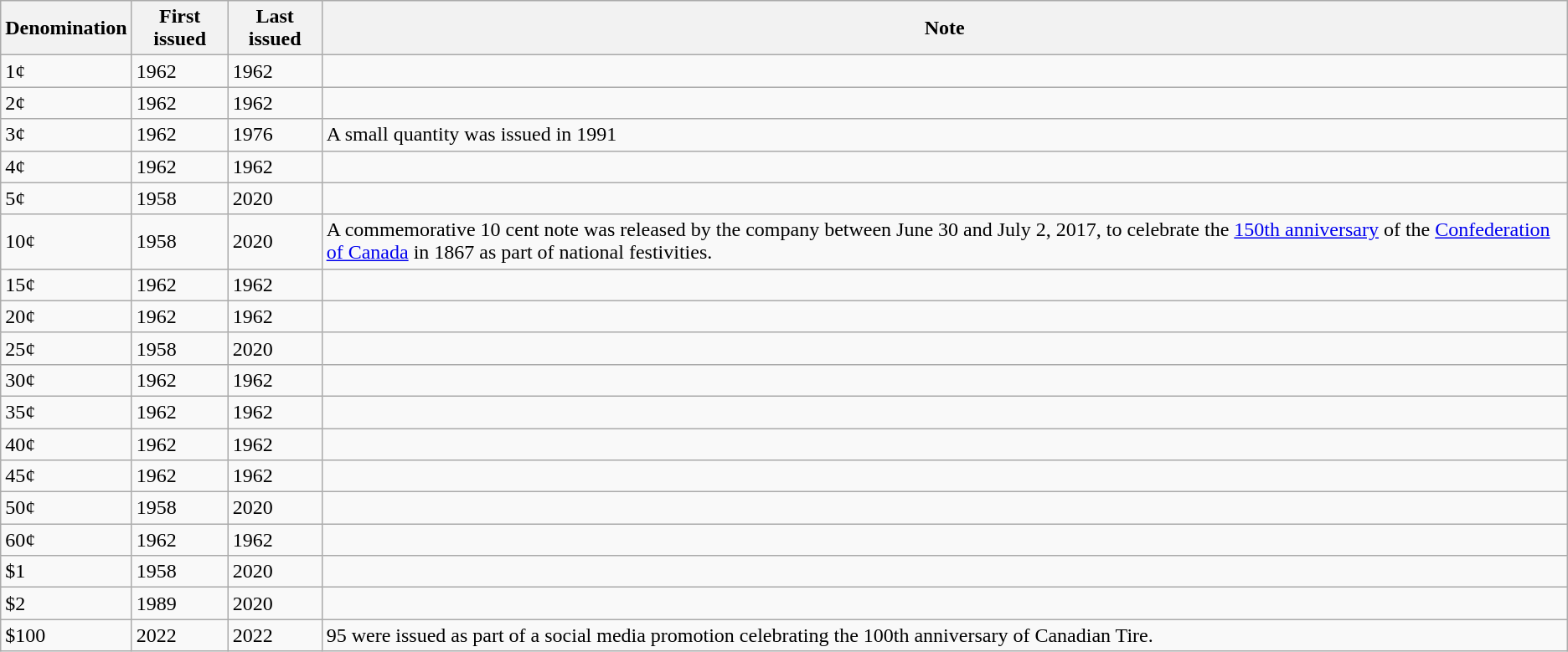<table class="wikitable">
<tr>
<th>Denomination</th>
<th>First issued</th>
<th>Last issued</th>
<th>Note</th>
</tr>
<tr>
<td>1¢</td>
<td>1962</td>
<td>1962</td>
<td></td>
</tr>
<tr>
<td>2¢</td>
<td>1962</td>
<td>1962</td>
<td></td>
</tr>
<tr>
<td>3¢</td>
<td>1962</td>
<td>1976</td>
<td>A small quantity was issued in 1991</td>
</tr>
<tr>
<td>4¢</td>
<td>1962</td>
<td>1962</td>
<td></td>
</tr>
<tr>
<td>5¢</td>
<td>1958</td>
<td>2020</td>
<td></td>
</tr>
<tr>
<td>10¢</td>
<td>1958</td>
<td>2020</td>
<td>A commemorative 10 cent note was released by the company between June 30 and July 2, 2017, to celebrate the <a href='#'>150th anniversary</a> of the <a href='#'>Confederation of Canada</a> in 1867 as part of national festivities.</td>
</tr>
<tr>
<td>15¢</td>
<td>1962</td>
<td>1962</td>
<td></td>
</tr>
<tr>
<td>20¢</td>
<td>1962</td>
<td>1962</td>
<td></td>
</tr>
<tr>
<td>25¢</td>
<td>1958</td>
<td>2020</td>
<td></td>
</tr>
<tr>
<td>30¢</td>
<td>1962</td>
<td>1962</td>
<td></td>
</tr>
<tr>
<td>35¢</td>
<td>1962</td>
<td>1962</td>
<td></td>
</tr>
<tr>
<td>40¢</td>
<td>1962</td>
<td>1962</td>
<td></td>
</tr>
<tr>
<td>45¢</td>
<td>1962</td>
<td>1962</td>
<td></td>
</tr>
<tr>
<td>50¢</td>
<td>1958</td>
<td>2020</td>
<td></td>
</tr>
<tr>
<td>60¢</td>
<td>1962</td>
<td>1962</td>
<td></td>
</tr>
<tr>
<td>$1</td>
<td>1958</td>
<td>2020</td>
<td></td>
</tr>
<tr>
<td>$2</td>
<td>1989</td>
<td>2020</td>
<td></td>
</tr>
<tr>
<td>$100</td>
<td>2022</td>
<td>2022</td>
<td>95 were issued as part of a social media promotion celebrating the 100th anniversary of Canadian Tire.</td>
</tr>
</table>
